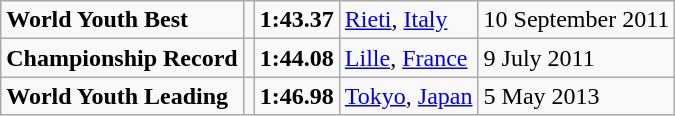<table class="wikitable">
<tr>
<td><strong>World Youth Best</strong></td>
<td></td>
<td><strong>1:43.37</strong></td>
<td><a href='#'>Rieti</a>, <a href='#'>Italy</a></td>
<td>10 September 2011</td>
</tr>
<tr>
<td><strong>Championship Record</strong></td>
<td></td>
<td><strong>1:44.08</strong></td>
<td><a href='#'>Lille</a>, <a href='#'>France</a></td>
<td>9 July 2011</td>
</tr>
<tr>
<td><strong>World Youth Leading</strong></td>
<td></td>
<td><strong>1:46.98</strong></td>
<td><a href='#'>Tokyo</a>, <a href='#'>Japan</a></td>
<td>5 May 2013</td>
</tr>
</table>
